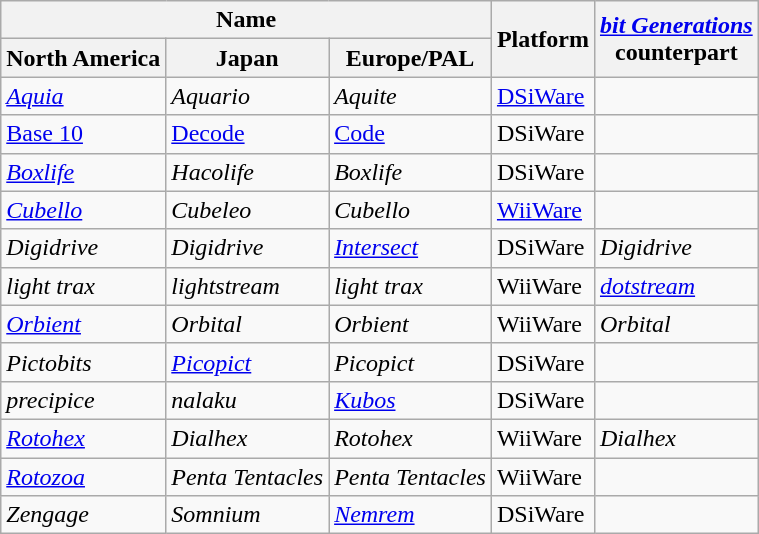<table class="wikitable">
<tr>
<th colspan='3'  align='center'>Name</th>
<th rowspan='2'  align='center'>Platform</th>
<th rowspan='2'  align='center'><em><a href='#'>bit Generations</a></em><br> counterpart</th>
</tr>
<tr>
<th>North America</th>
<th>Japan</th>
<th>Europe/PAL</th>
</tr>
<tr>
<td><em><a href='#'>Aquia</a></em></td>
<td><em>Aquario</em></td>
<td><em>Aquite</em></td>
<td><a href='#'>DSiWare</a></td>
<td></td>
</tr>
<tr>
<td><a href='#'>Base 10</a></td>
<td><a href='#'>Decode</a></td>
<td><a href='#'>Code</a></td>
<td>DSiWare</td>
<td></td>
</tr>
<tr>
<td><em><a href='#'>Boxlife</a></em></td>
<td><em>Hacolife</em></td>
<td><em>Boxlife</em></td>
<td>DSiWare</td>
<td></td>
</tr>
<tr>
<td><em><a href='#'>Cubello</a></em></td>
<td><em>Cubeleo</em></td>
<td><em>Cubello</em></td>
<td><a href='#'>WiiWare</a></td>
<td></td>
</tr>
<tr>
<td><em>Digidrive</em></td>
<td><em>Digidrive</em></td>
<td><em><a href='#'>Intersect</a></em></td>
<td>DSiWare</td>
<td><em>Digidrive</em></td>
</tr>
<tr>
<td><em>light trax</em></td>
<td><em>lightstream</em></td>
<td><em>light trax</em></td>
<td>WiiWare</td>
<td><em><a href='#'>dotstream</a></em></td>
</tr>
<tr>
<td><em><a href='#'>Orbient</a></em></td>
<td><em>Orbital</em></td>
<td><em>Orbient</em></td>
<td>WiiWare</td>
<td><em>Orbital</em></td>
</tr>
<tr>
<td><em>Pictobits</em></td>
<td><em><a href='#'>Picopict</a></em></td>
<td><em>Picopict</em></td>
<td>DSiWare</td>
<td></td>
</tr>
<tr>
<td><em>precipice</em></td>
<td><em>nalaku</em></td>
<td><em><a href='#'>Kubos</a></em></td>
<td>DSiWare</td>
<td></td>
</tr>
<tr>
<td><em><a href='#'>Rotohex</a></em></td>
<td><em>Dialhex</em></td>
<td><em>Rotohex</em></td>
<td>WiiWare</td>
<td><em>Dialhex</em></td>
</tr>
<tr>
<td><em><a href='#'>Rotozoa</a></em></td>
<td><em>Penta Tentacles</em></td>
<td><em>Penta Tentacles</em></td>
<td>WiiWare</td>
<td></td>
</tr>
<tr>
<td><em>Zengage</em></td>
<td><em>Somnium</em></td>
<td><em><a href='#'>Nemrem</a></em></td>
<td>DSiWare</td>
<td></td>
</tr>
</table>
